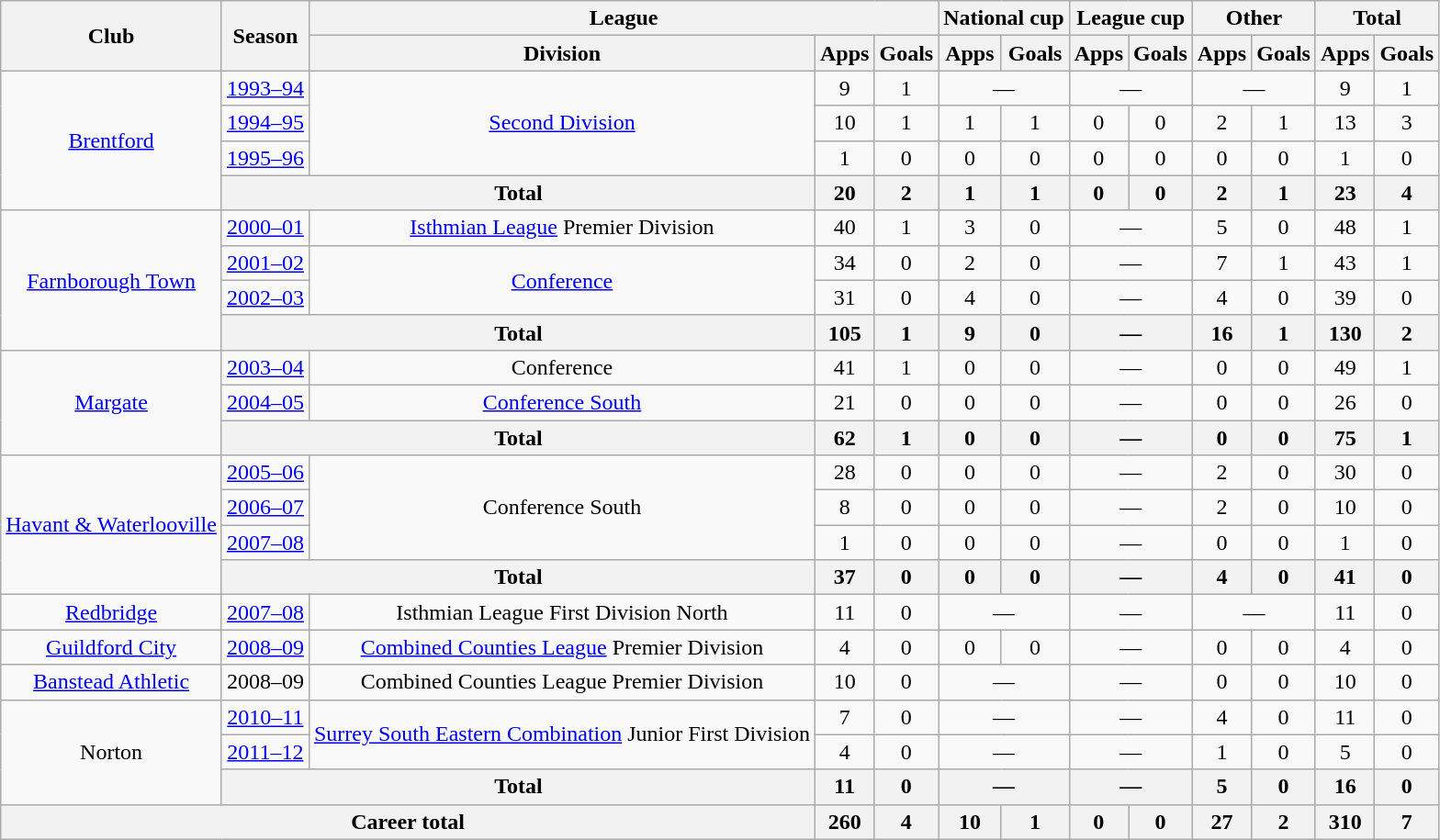<table class="wikitable" style="text-align: center;">
<tr>
<th rowspan="2">Club</th>
<th rowspan="2">Season</th>
<th colspan="3">League</th>
<th colspan="2">National cup</th>
<th colspan="2">League cup</th>
<th colspan="2">Other</th>
<th colspan="2">Total</th>
</tr>
<tr>
<th>Division</th>
<th>Apps</th>
<th>Goals</th>
<th>Apps</th>
<th>Goals</th>
<th>Apps</th>
<th>Goals</th>
<th>Apps</th>
<th>Goals</th>
<th>Apps</th>
<th>Goals</th>
</tr>
<tr>
<td rowspan="4"><a href='#'>Brentford</a></td>
<td><a href='#'>1993–94</a></td>
<td rowspan="3"><a href='#'>Second Division</a></td>
<td>9</td>
<td>1</td>
<td colspan="2">—</td>
<td colspan="2">—</td>
<td colspan="2">—</td>
<td>9</td>
<td>1</td>
</tr>
<tr>
<td><a href='#'>1994–95</a></td>
<td>10</td>
<td>1</td>
<td>1</td>
<td>1</td>
<td>0</td>
<td>0</td>
<td>2</td>
<td>1</td>
<td>13</td>
<td>3</td>
</tr>
<tr>
<td><a href='#'>1995–96</a></td>
<td>1</td>
<td>0</td>
<td>0</td>
<td>0</td>
<td>0</td>
<td>0</td>
<td>0</td>
<td>0</td>
<td>1</td>
<td>0</td>
</tr>
<tr>
<th colspan="2">Total</th>
<th>20</th>
<th>2</th>
<th>1</th>
<th>1</th>
<th>0</th>
<th>0</th>
<th>2</th>
<th>1</th>
<th>23</th>
<th>4</th>
</tr>
<tr>
<td rowspan="4"><a href='#'>Farnborough Town</a></td>
<td><a href='#'>2000–01</a></td>
<td><a href='#'>Isthmian League</a> Premier Division</td>
<td>40</td>
<td>1</td>
<td>3</td>
<td>0</td>
<td colspan="2">—</td>
<td>5</td>
<td>0</td>
<td>48</td>
<td>1</td>
</tr>
<tr>
<td><a href='#'>2001–02</a></td>
<td rowspan="2"><a href='#'>Conference</a></td>
<td>34</td>
<td>0</td>
<td>2</td>
<td>0</td>
<td colspan="2">—</td>
<td>7</td>
<td>1</td>
<td>43</td>
<td>1</td>
</tr>
<tr>
<td><a href='#'>2002–03</a></td>
<td>31</td>
<td>0</td>
<td>4</td>
<td>0</td>
<td colspan="2">—</td>
<td>4</td>
<td>0</td>
<td>39</td>
<td>0</td>
</tr>
<tr>
<th colspan="2">Total</th>
<th>105</th>
<th>1</th>
<th>9</th>
<th>0</th>
<th colspan="2">—</th>
<th>16</th>
<th>1</th>
<th>130</th>
<th>2</th>
</tr>
<tr>
<td rowspan="3"><a href='#'>Margate</a></td>
<td><a href='#'>2003–04</a></td>
<td>Conference</td>
<td>41</td>
<td>1</td>
<td>0</td>
<td>0</td>
<td colspan="2">—</td>
<td>0</td>
<td>0</td>
<td>49</td>
<td>1</td>
</tr>
<tr>
<td><a href='#'>2004–05</a></td>
<td><a href='#'>Conference South</a></td>
<td>21</td>
<td>0</td>
<td>0</td>
<td>0</td>
<td colspan="2">—</td>
<td>0</td>
<td>0</td>
<td>26</td>
<td>0</td>
</tr>
<tr>
<th colspan="2">Total</th>
<th>62</th>
<th>1</th>
<th>0</th>
<th>0</th>
<th colspan="2">—</th>
<th>0</th>
<th>0</th>
<th>75</th>
<th>1</th>
</tr>
<tr>
<td rowspan="4"><a href='#'>Havant & Waterlooville</a></td>
<td><a href='#'>2005–06</a></td>
<td rowspan="3">Conference South</td>
<td>28</td>
<td>0</td>
<td>0</td>
<td>0</td>
<td colspan="2">—</td>
<td>2</td>
<td>0</td>
<td>30</td>
<td>0</td>
</tr>
<tr>
<td><a href='#'>2006–07</a></td>
<td>8</td>
<td>0</td>
<td>0</td>
<td>0</td>
<td colspan="2">—</td>
<td>2</td>
<td>0</td>
<td>10</td>
<td>0</td>
</tr>
<tr>
<td><a href='#'>2007–08</a></td>
<td>1</td>
<td>0</td>
<td>0</td>
<td>0</td>
<td colspan="2">—</td>
<td>0</td>
<td>0</td>
<td>1</td>
<td>0</td>
</tr>
<tr>
<th colspan="2">Total</th>
<th>37</th>
<th>0</th>
<th>0</th>
<th>0</th>
<th colspan="2">—</th>
<th>4</th>
<th>0</th>
<th>41</th>
<th>0</th>
</tr>
<tr>
<td><a href='#'>Redbridge</a></td>
<td><a href='#'>2007–08</a></td>
<td>Isthmian League First Division North</td>
<td>11</td>
<td>0</td>
<td colspan="2">—</td>
<td colspan="2">—</td>
<td colspan="2">—</td>
<td>11</td>
<td>0</td>
</tr>
<tr>
<td><a href='#'>Guildford City</a></td>
<td><a href='#'>2008–09</a></td>
<td><a href='#'>Combined Counties League</a> Premier Division</td>
<td>4</td>
<td>0</td>
<td>0</td>
<td>0</td>
<td colspan="2">—</td>
<td>0</td>
<td>0</td>
<td>4</td>
<td>0</td>
</tr>
<tr>
<td><a href='#'>Banstead Athletic</a></td>
<td>2008–09</td>
<td>Combined Counties League Premier Division</td>
<td>10</td>
<td>0</td>
<td colspan="2">—</td>
<td colspan="2">—</td>
<td>0</td>
<td>0</td>
<td>10</td>
<td>0</td>
</tr>
<tr>
<td rowspan="3">Norton</td>
<td><a href='#'>2010–11</a></td>
<td rowspan="2"><a href='#'>Surrey South Eastern Combination</a> Junior First Division</td>
<td>7</td>
<td>0</td>
<td colspan="2">—</td>
<td colspan="2">—</td>
<td>4</td>
<td>0</td>
<td>11</td>
<td>0</td>
</tr>
<tr>
<td><a href='#'>2011–12</a></td>
<td>4</td>
<td>0</td>
<td colspan="2">—</td>
<td colspan="2">—</td>
<td>1</td>
<td>0</td>
<td>5</td>
<td>0</td>
</tr>
<tr>
<th colspan="2">Total</th>
<th>11</th>
<th>0</th>
<th colspan="2">—</th>
<th colspan="2">—</th>
<th>5</th>
<th>0</th>
<th>16</th>
<th>0</th>
</tr>
<tr>
<th colspan="3">Career total</th>
<th>260</th>
<th>4</th>
<th>10</th>
<th>1</th>
<th>0</th>
<th>0</th>
<th>27</th>
<th>2</th>
<th>310</th>
<th>7</th>
</tr>
</table>
